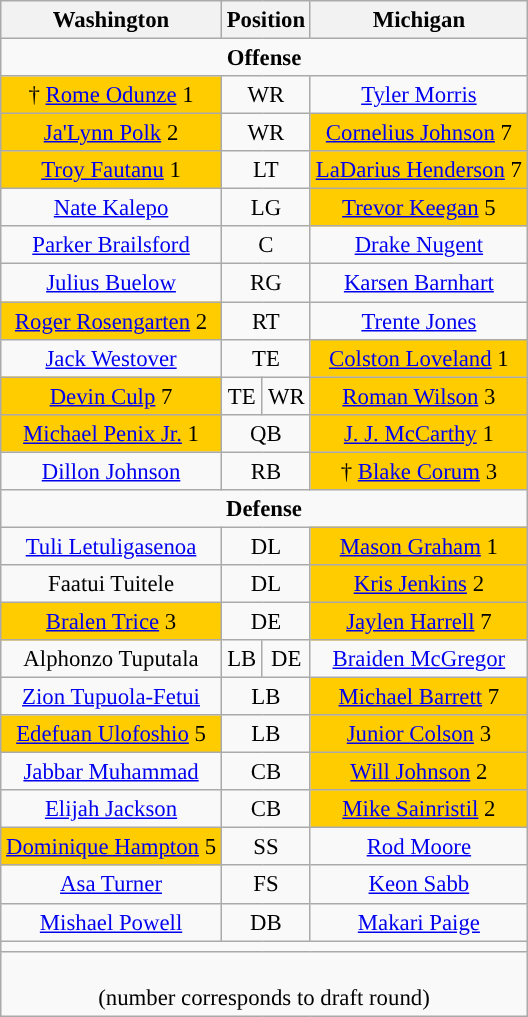<table class="wikitable" style="margin:1em auto; text-align:center; font-size: 95%;">
<tr>
<th>Washington</th>
<th colspan=2>Position</th>
<th>Michigan</th>
</tr>
<tr>
<td colspan="4"><strong>Offense</strong></td>
</tr>
<tr>
<td Bgcolor=#FFCC00>† <a href='#'>Rome Odunze</a> 1</td>
<td colspan="2">WR</td>
<td><a href='#'>Tyler Morris</a></td>
</tr>
<tr>
<td Bgcolor=#FFCC00><a href='#'>Ja'Lynn Polk</a> 2</td>
<td colspan=2>WR</td>
<td Bgcolor=#FFCC00><a href='#'>Cornelius Johnson</a> 7</td>
</tr>
<tr>
<td Bgcolor=#FFCC00><a href='#'>Troy Fautanu</a> 1</td>
<td colspan=2>LT</td>
<td Bgcolor=#FFCC00><a href='#'>LaDarius Henderson</a> 7</td>
</tr>
<tr>
<td><a href='#'>Nate Kalepo</a></td>
<td colspan=2>LG</td>
<td Bgcolor=#FFCC00><a href='#'>Trevor Keegan</a> 5</td>
</tr>
<tr>
<td><a href='#'>Parker Brailsford</a></td>
<td colspan=2>C</td>
<td><a href='#'>Drake Nugent</a></td>
</tr>
<tr>
<td><a href='#'>Julius Buelow</a></td>
<td colspan=2>RG</td>
<td><a href='#'>Karsen Barnhart</a></td>
</tr>
<tr>
<td Bgcolor=#FFCC00><a href='#'>Roger Rosengarten</a> 2</td>
<td colspan=2>RT</td>
<td><a href='#'>Trente Jones</a></td>
</tr>
<tr>
<td><a href='#'>Jack Westover</a></td>
<td colspan=2>TE</td>
<td Bgcolor=#FFCC00><a href='#'>Colston Loveland</a> 1</td>
</tr>
<tr>
<td Bgcolor=#FFCC00><a href='#'>Devin Culp</a> 7</td>
<td>TE</td>
<td>WR</td>
<td Bgcolor=#FFCC00><a href='#'>Roman Wilson</a> 3</td>
</tr>
<tr>
<td Bgcolor=#FFCC00><a href='#'>Michael Penix Jr.</a> 1</td>
<td colspan="2">QB</td>
<td Bgcolor=#FFCC00><a href='#'>J. J. McCarthy</a> 1</td>
</tr>
<tr>
<td><a href='#'>Dillon Johnson</a></td>
<td colspan="2">RB</td>
<td Bgcolor=#FFCC00>† <a href='#'>Blake Corum</a> 3</td>
</tr>
<tr>
<td colspan="4"><strong>Defense</strong></td>
</tr>
<tr>
<td><a href='#'>Tuli Letuligasenoa</a></td>
<td colspan=2>DL</td>
<td Bgcolor=#FFCC00><a href='#'>Mason Graham</a> 1</td>
</tr>
<tr>
<td>Faatui Tuitele</td>
<td colspan=2>DL</td>
<td Bgcolor=#FFCC00><a href='#'>Kris Jenkins</a> 2</td>
</tr>
<tr>
<td Bgcolor=#FFCC00><a href='#'>Bralen Trice</a> 3</td>
<td colspan=2>DE</td>
<td Bgcolor=#FFCC00><a href='#'>Jaylen Harrell</a> 7</td>
</tr>
<tr>
<td>Alphonzo Tuputala</td>
<td>LB</td>
<td>DE</td>
<td><a href='#'>Braiden McGregor</a></td>
</tr>
<tr>
<td><a href='#'>Zion Tupuola-Fetui</a></td>
<td colspan=2>LB</td>
<td Bgcolor=#FFCC00><a href='#'>Michael Barrett</a> 7</td>
</tr>
<tr>
<td Bgcolor=#FFCC00><a href='#'>Edefuan Ulofoshio</a> 5</td>
<td colspan=2>LB</td>
<td Bgcolor=#FFCC00><a href='#'>Junior Colson</a> 3</td>
</tr>
<tr>
<td><a href='#'>Jabbar Muhammad</a></td>
<td colspan=2>CB</td>
<td Bgcolor=#FFCC00><a href='#'>Will Johnson</a> 2</td>
</tr>
<tr>
<td><a href='#'>Elijah Jackson</a></td>
<td colspan=2>CB</td>
<td Bgcolor=#FFCC00><a href='#'>Mike Sainristil</a> 2</td>
</tr>
<tr>
<td Bgcolor=#FFCC00><a href='#'>Dominique Hampton</a> 5</td>
<td colspan=2>SS</td>
<td><a href='#'>Rod Moore</a></td>
</tr>
<tr>
<td><a href='#'>Asa Turner</a></td>
<td colspan=2>FS</td>
<td><a href='#'>Keon Sabb</a></td>
</tr>
<tr>
<td><a href='#'>Mishael Powell</a></td>
<td colspan=2>DB</td>
<td><a href='#'>Makari Paige</a></td>
</tr>
<tr>
<td colspan="4"></td>
</tr>
<tr>
<td colspan=4 align=center><br>(number corresponds to draft round)</td>
</tr>
</table>
